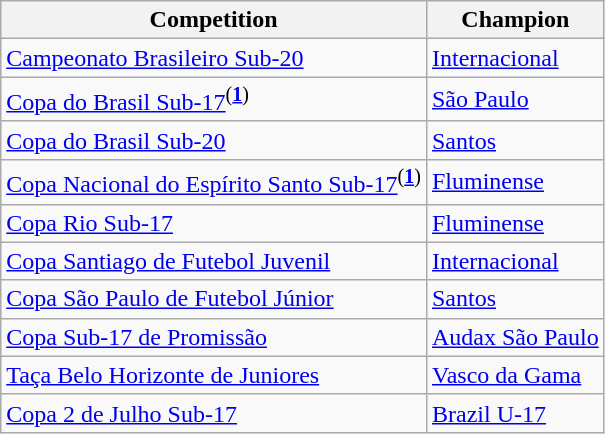<table class="wikitable">
<tr>
<th>Competition</th>
<th>Champion</th>
</tr>
<tr>
<td><a href='#'>Campeonato Brasileiro Sub-20</a></td>
<td><a href='#'>Internacional</a></td>
</tr>
<tr>
<td><a href='#'>Copa do Brasil Sub-17</a><sup>(<strong><a href='#'>1</a></strong>)</sup></td>
<td><a href='#'>São Paulo</a></td>
</tr>
<tr>
<td><a href='#'>Copa do Brasil Sub-20</a></td>
<td><a href='#'>Santos</a></td>
</tr>
<tr>
<td><a href='#'>Copa Nacional do Espírito Santo Sub-17</a><sup>(<strong><a href='#'>1</a></strong>)</sup></td>
<td><a href='#'>Fluminense</a></td>
</tr>
<tr>
<td><a href='#'>Copa Rio Sub-17</a></td>
<td><a href='#'>Fluminense</a></td>
</tr>
<tr>
<td><a href='#'>Copa Santiago de Futebol Juvenil</a></td>
<td><a href='#'>Internacional</a></td>
</tr>
<tr>
<td><a href='#'>Copa São Paulo de Futebol Júnior</a></td>
<td><a href='#'>Santos</a></td>
</tr>
<tr>
<td><a href='#'>Copa Sub-17 de Promissão</a></td>
<td><a href='#'>Audax São Paulo</a></td>
</tr>
<tr>
<td><a href='#'>Taça Belo Horizonte de Juniores</a></td>
<td><a href='#'>Vasco da Gama</a></td>
</tr>
<tr>
<td><a href='#'>Copa 2 de Julho Sub-17</a></td>
<td><a href='#'>Brazil U-17</a></td>
</tr>
</table>
